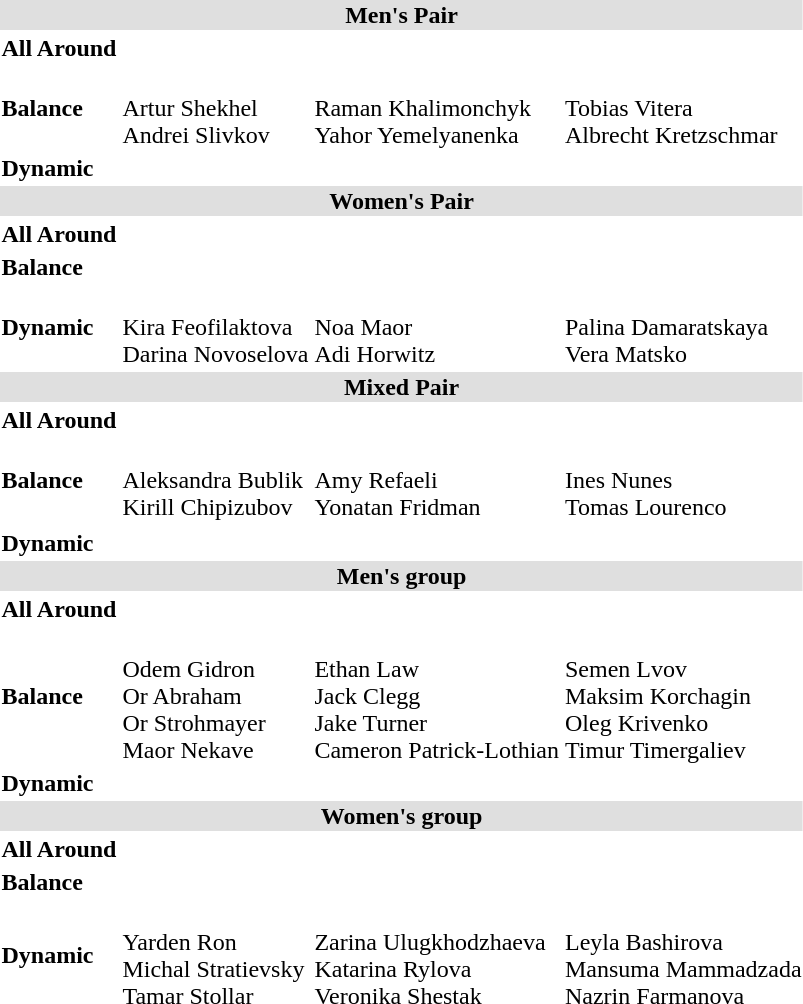<table>
<tr bgcolor="DFDFDF">
<td colspan="4" align="center"><strong>Men's Pair</strong></td>
</tr>
<tr>
<th scope=row style="text-align:left">All Around</th>
<td></td>
<td></td>
<td></td>
</tr>
<tr>
<th scope=row style="text-align:left">Balance</th>
<td><br>Artur Shekhel<br>Andrei Slivkov</td>
<td><br>Raman Khalimonchyk<br>Yahor Yemelyanenka</td>
<td><br>Tobias Vitera<br>Albrecht Kretzschmar</td>
</tr>
<tr>
<th scope=row style="text-align:left">Dynamic</th>
<td></td>
<td></td>
<td></td>
</tr>
<tr bgcolor="DFDFDF">
<td colspan="4" align="center"><strong>Women's Pair</strong></td>
</tr>
<tr>
<th scope=row style="text-align:left">All Around</th>
<td></td>
<td></td>
<td></td>
</tr>
<tr>
<th scope=row style="text-align:left">Balance</th>
<td></td>
<td></td>
<td></td>
</tr>
<tr>
<th scope=row style="text-align:left">Dynamic</th>
<td><br>Kira Feofilaktova<br>Darina Novoselova</td>
<td><br>Noa Maor<br>Adi Horwitz</td>
<td><br>Palina Damaratskaya<br>Vera Matsko</td>
</tr>
<tr bgcolor="DFDFDF">
<td colspan="4" align="center"><strong>Mixed Pair</strong></td>
</tr>
<tr>
<th scope=row style="text-align:left">All Around</th>
<td></td>
<td></td>
<td></td>
</tr>
<tr>
<th scope=row style="text-align:left">Balance</th>
<td><br>Aleksandra Bublik<br>Kirill Chipizubov</td>
<td><br>Amy Refaeli<br>Yonatan Fridman</td>
<td><br>Ines Nunes<br>Tomas Lourenco</td>
</tr>
<tr>
</tr>
<tr>
<th scope=row style="text-align:left">Dynamic</th>
<td></td>
<td></td>
<td></td>
</tr>
<tr bgcolor="DFDFDF">
<td colspan="4" align="center"><strong>Men's group</strong></td>
</tr>
<tr>
<th scope=row style="text-align:left">All Around</th>
<td></td>
<td></td>
<td></td>
</tr>
<tr>
<th scope=row style="text-align:left">Balance</th>
<td><br>Odem Gidron<br>Or Abraham<br>Or Strohmayer<br>Maor Nekave</td>
<td><br>Ethan Law<br>Jack Clegg<br>Jake Turner<br>Cameron Patrick-Lothian</td>
<td><br>Semen Lvov<br>Maksim Korchagin<br>Oleg Krivenko<br>Timur Timergaliev</td>
</tr>
<tr>
<th scope=row style="text-align:left">Dynamic</th>
<td></td>
<td></td>
<td></td>
</tr>
<tr bgcolor="DFDFDF">
<td colspan="4" align="center"><strong>Women's group</strong></td>
</tr>
<tr>
<th scope=row style="text-align:left">All Around</th>
<td></td>
<td></td>
<td></td>
</tr>
<tr>
<th scope=row style="text-align:left">Balance</th>
<td></td>
<td></td>
<td></td>
</tr>
<tr>
<th scope=row style="text-align:left">Dynamic</th>
<td><br>Yarden Ron<br>Michal Stratievsky<br>Tamar Stollar</td>
<td><br>Zarina Ulugkhodzhaeva<br>Katarina Rylova<br>Veronika Shestak</td>
<td><br>Leyla Bashirova<br>Mansuma Mammadzada<br>Nazrin Farmanova</td>
</tr>
</table>
